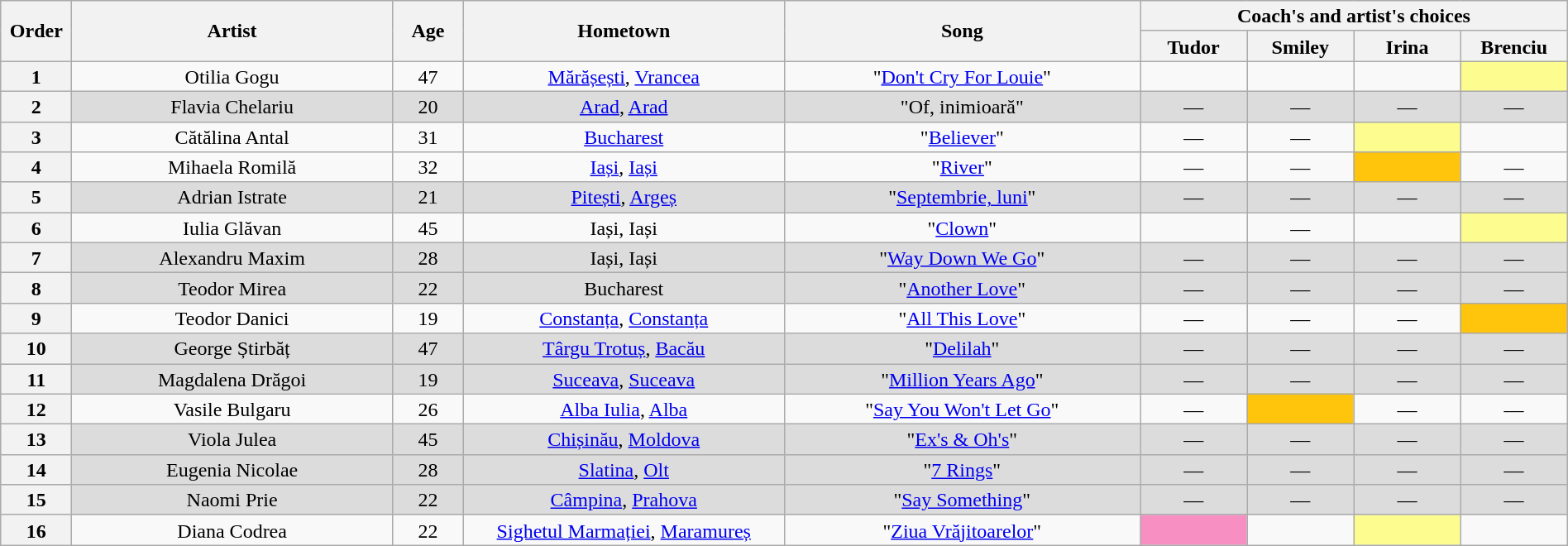<table class="wikitable" style="text-align:center; line-height:17px; width:100%;">
<tr>
<th scope="col" rowspan="2" style="width:04%;">Order</th>
<th scope="col" rowspan="2" style="width:18%;">Artist</th>
<th scope="col" rowspan="2" style="width:04%;">Age</th>
<th scope="col" rowspan="2" style="width:18%;">Hometown</th>
<th scope="col" rowspan="2" style="width:20%;">Song</th>
<th scope="col" colspan="4" style="width:24%;">Coach's and artist's choices</th>
</tr>
<tr>
<th style="width:06%;">Tudor</th>
<th style="width:06%;">Smiley</th>
<th style="width:06%;">Irina</th>
<th style="width:06%;">Brenciu</th>
</tr>
<tr>
<th>1</th>
<td>Otilia Gogu</td>
<td>47</td>
<td><a href='#'>Mărășești</a>, <a href='#'>Vrancea</a></td>
<td>"<a href='#'>Don't Cry For Louie</a>"</td>
<td></td>
<td></td>
<td></td>
<td style="background:#FDFC8F;"></td>
</tr>
<tr style="background:#DCDCDC;">
<th>2</th>
<td>Flavia Chelariu</td>
<td>20</td>
<td><a href='#'>Arad</a>, <a href='#'>Arad</a></td>
<td>"Of, inimioară"</td>
<td>—</td>
<td>—</td>
<td>—</td>
<td>—</td>
</tr>
<tr>
<th>3</th>
<td>Cătălina Antal</td>
<td>31</td>
<td><a href='#'>Bucharest</a></td>
<td>"<a href='#'>Believer</a>"</td>
<td>—</td>
<td>—</td>
<td style="background:#FDFC8F;"></td>
<td></td>
</tr>
<tr>
<th>4</th>
<td>Mihaela Romilă</td>
<td>32</td>
<td><a href='#'>Iași</a>, <a href='#'>Iași</a></td>
<td>"<a href='#'>River</a>"</td>
<td>—</td>
<td>—</td>
<td style="background:#FFC40C;"></td>
<td>—</td>
</tr>
<tr style="background:#DCDCDC;">
<th>5</th>
<td>Adrian Istrate</td>
<td>21</td>
<td><a href='#'>Pitești</a>, <a href='#'>Argeș</a></td>
<td>"<a href='#'>Septembrie, luni</a>"</td>
<td>—</td>
<td>—</td>
<td>—</td>
<td>—</td>
</tr>
<tr>
<th>6</th>
<td>Iulia Glăvan</td>
<td>45</td>
<td>Iași, Iași</td>
<td>"<a href='#'>Clown</a>"</td>
<td></td>
<td>—</td>
<td></td>
<td style="background:#FDFC8F;"></td>
</tr>
<tr style="background:#DCDCDC;">
<th>7</th>
<td>Alexandru Maxim</td>
<td>28</td>
<td>Iași, Iași</td>
<td>"<a href='#'>Way Down We Go</a>"</td>
<td>—</td>
<td>—</td>
<td>—</td>
<td>—</td>
</tr>
<tr style="background:#DCDCDC;">
<th>8</th>
<td>Teodor Mirea</td>
<td>22</td>
<td>Bucharest</td>
<td>"<a href='#'>Another Love</a>"</td>
<td>—</td>
<td>—</td>
<td>—</td>
<td>—</td>
</tr>
<tr>
<th>9</th>
<td>Teodor Danici</td>
<td>19</td>
<td><a href='#'>Constanța</a>, <a href='#'>Constanța</a></td>
<td>"<a href='#'>All This Love</a>"</td>
<td>—</td>
<td>—</td>
<td>—</td>
<td style="background:#FFC40C;"></td>
</tr>
<tr style="background:#DCDCDC;">
<th>10</th>
<td>George Știrbăț</td>
<td>47</td>
<td><a href='#'>Târgu Trotuș</a>, <a href='#'>Bacău</a></td>
<td>"<a href='#'>Delilah</a>"</td>
<td>—</td>
<td>—</td>
<td>—</td>
<td>—</td>
</tr>
<tr style="background:#DCDCDC;">
<th>11</th>
<td>Magdalena Drăgoi</td>
<td>19</td>
<td><a href='#'>Suceava</a>, <a href='#'>Suceava</a></td>
<td>"<a href='#'>Million Years Ago</a>"</td>
<td>—</td>
<td>—</td>
<td>—</td>
<td>—</td>
</tr>
<tr>
<th>12</th>
<td>Vasile Bulgaru</td>
<td>26</td>
<td><a href='#'>Alba Iulia</a>, <a href='#'>Alba</a></td>
<td>"<a href='#'>Say You Won't Let Go</a>"</td>
<td>—</td>
<td style="background:#FFC40C;"></td>
<td>—</td>
<td>—</td>
</tr>
<tr style="background:#DCDCDC;">
<th>13</th>
<td>Viola Julea</td>
<td>45</td>
<td><a href='#'>Chișinău</a>, <a href='#'>Moldova</a></td>
<td>"<a href='#'>Ex's & Oh's</a>"</td>
<td>—</td>
<td>—</td>
<td>—</td>
<td>—</td>
</tr>
<tr style="background:#DCDCDC;">
<th>14</th>
<td>Eugenia Nicolae</td>
<td>28</td>
<td><a href='#'>Slatina</a>, <a href='#'>Olt</a></td>
<td>"<a href='#'>7 Rings</a>"</td>
<td>—</td>
<td>—</td>
<td>—</td>
<td>—</td>
</tr>
<tr style="background:#DCDCDC;">
<th>15</th>
<td>Naomi Prie</td>
<td>22</td>
<td><a href='#'>Câmpina</a>, <a href='#'>Prahova</a></td>
<td>"<a href='#'>Say Something</a>"</td>
<td>—</td>
<td>—</td>
<td>—</td>
<td>—</td>
</tr>
<tr>
<th>16</th>
<td>Diana Codrea</td>
<td>22</td>
<td><a href='#'>Sighetul Marmației</a>, <a href='#'>Maramureș</a></td>
<td>"<a href='#'>Ziua Vrăjitoarelor</a>"</td>
<td bgcolor="#F78FC2"><strong></strong></td>
<td></td>
<td style="background:#FDFC8F;"></td>
<td></td>
</tr>
</table>
